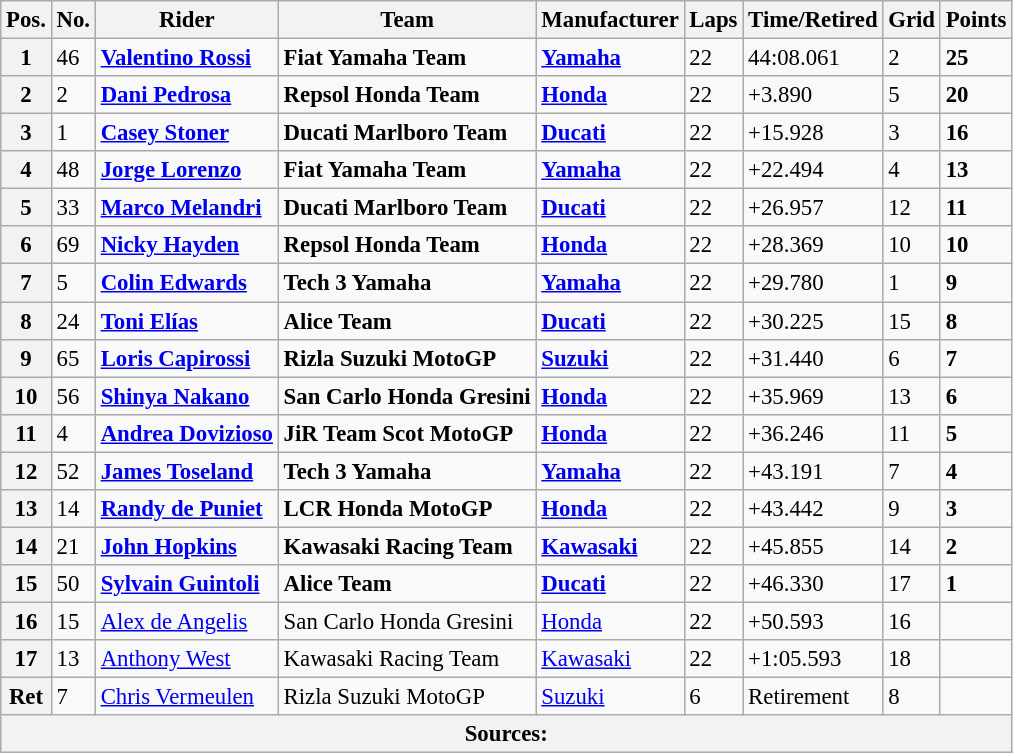<table class="wikitable" style="font-size: 95%;">
<tr>
<th>Pos.</th>
<th>No.</th>
<th>Rider</th>
<th>Team</th>
<th>Manufacturer</th>
<th>Laps</th>
<th>Time/Retired</th>
<th>Grid</th>
<th>Points</th>
</tr>
<tr>
<th>1</th>
<td>46</td>
<td> <strong><a href='#'>Valentino Rossi</a></strong></td>
<td><strong>Fiat Yamaha Team</strong></td>
<td><strong><a href='#'>Yamaha</a></strong></td>
<td>22</td>
<td>44:08.061</td>
<td>2</td>
<td><strong>25</strong></td>
</tr>
<tr>
<th>2</th>
<td>2</td>
<td> <strong><a href='#'>Dani Pedrosa</a></strong></td>
<td><strong>Repsol Honda Team</strong></td>
<td><strong><a href='#'>Honda</a></strong></td>
<td>22</td>
<td>+3.890</td>
<td>5</td>
<td><strong>20</strong></td>
</tr>
<tr>
<th>3</th>
<td>1</td>
<td> <strong><a href='#'>Casey Stoner</a></strong></td>
<td><strong>Ducati Marlboro Team</strong></td>
<td><strong><a href='#'>Ducati</a></strong></td>
<td>22</td>
<td>+15.928</td>
<td>3</td>
<td><strong>16</strong></td>
</tr>
<tr>
<th>4</th>
<td>48</td>
<td> <strong><a href='#'>Jorge Lorenzo</a></strong></td>
<td><strong>Fiat Yamaha Team</strong></td>
<td><strong><a href='#'>Yamaha</a></strong></td>
<td>22</td>
<td>+22.494</td>
<td>4</td>
<td><strong>13</strong></td>
</tr>
<tr>
<th>5</th>
<td>33</td>
<td> <strong><a href='#'>Marco Melandri</a></strong></td>
<td><strong>Ducati Marlboro Team</strong></td>
<td><strong><a href='#'>Ducati</a></strong></td>
<td>22</td>
<td>+26.957</td>
<td>12</td>
<td><strong>11</strong></td>
</tr>
<tr>
<th>6</th>
<td>69</td>
<td> <strong><a href='#'>Nicky Hayden</a></strong></td>
<td><strong>Repsol Honda Team</strong></td>
<td><strong><a href='#'>Honda</a></strong></td>
<td>22</td>
<td>+28.369</td>
<td>10</td>
<td><strong>10</strong></td>
</tr>
<tr>
<th>7</th>
<td>5</td>
<td> <strong><a href='#'>Colin Edwards</a></strong></td>
<td><strong>Tech 3 Yamaha</strong></td>
<td><strong><a href='#'>Yamaha</a></strong></td>
<td>22</td>
<td>+29.780</td>
<td>1</td>
<td><strong>9</strong></td>
</tr>
<tr>
<th>8</th>
<td>24</td>
<td> <strong><a href='#'>Toni Elías</a></strong></td>
<td><strong>Alice Team</strong></td>
<td><strong><a href='#'>Ducati</a></strong></td>
<td>22</td>
<td>+30.225</td>
<td>15</td>
<td><strong>8</strong></td>
</tr>
<tr>
<th>9</th>
<td>65</td>
<td> <strong><a href='#'>Loris Capirossi</a></strong></td>
<td><strong>Rizla Suzuki MotoGP</strong></td>
<td><strong><a href='#'>Suzuki</a></strong></td>
<td>22</td>
<td>+31.440</td>
<td>6</td>
<td><strong>7</strong></td>
</tr>
<tr>
<th>10</th>
<td>56</td>
<td> <strong><a href='#'>Shinya Nakano</a></strong></td>
<td><strong>San Carlo Honda Gresini</strong></td>
<td><strong><a href='#'>Honda</a></strong></td>
<td>22</td>
<td>+35.969</td>
<td>13</td>
<td><strong>6</strong></td>
</tr>
<tr>
<th>11</th>
<td>4</td>
<td> <strong><a href='#'>Andrea Dovizioso</a></strong></td>
<td><strong>JiR Team Scot MotoGP</strong></td>
<td><strong><a href='#'>Honda</a></strong></td>
<td>22</td>
<td>+36.246</td>
<td>11</td>
<td><strong>5</strong></td>
</tr>
<tr>
<th>12</th>
<td>52</td>
<td> <strong><a href='#'>James Toseland</a></strong></td>
<td><strong>Tech 3 Yamaha</strong></td>
<td><strong><a href='#'>Yamaha</a></strong></td>
<td>22</td>
<td>+43.191</td>
<td>7</td>
<td><strong>4</strong></td>
</tr>
<tr>
<th>13</th>
<td>14</td>
<td> <strong><a href='#'>Randy de Puniet</a></strong></td>
<td><strong>LCR Honda MotoGP</strong></td>
<td><strong><a href='#'>Honda</a></strong></td>
<td>22</td>
<td>+43.442</td>
<td>9</td>
<td><strong>3</strong></td>
</tr>
<tr>
<th>14</th>
<td>21</td>
<td> <strong><a href='#'>John Hopkins</a></strong></td>
<td><strong>Kawasaki Racing Team</strong></td>
<td><strong><a href='#'>Kawasaki</a></strong></td>
<td>22</td>
<td>+45.855</td>
<td>14</td>
<td><strong>2</strong></td>
</tr>
<tr>
<th>15</th>
<td>50</td>
<td> <strong><a href='#'>Sylvain Guintoli</a></strong></td>
<td><strong>Alice Team</strong></td>
<td><strong><a href='#'>Ducati</a></strong></td>
<td>22</td>
<td>+46.330</td>
<td>17</td>
<td><strong>1</strong></td>
</tr>
<tr>
<th>16</th>
<td>15</td>
<td> <a href='#'>Alex de Angelis</a></td>
<td>San Carlo Honda Gresini</td>
<td><a href='#'>Honda</a></td>
<td>22</td>
<td>+50.593</td>
<td>16</td>
<td></td>
</tr>
<tr>
<th>17</th>
<td>13</td>
<td> <a href='#'>Anthony West</a></td>
<td>Kawasaki Racing Team</td>
<td><a href='#'>Kawasaki</a></td>
<td>22</td>
<td>+1:05.593</td>
<td>18</td>
<td></td>
</tr>
<tr>
<th>Ret</th>
<td>7</td>
<td> <a href='#'>Chris Vermeulen</a></td>
<td>Rizla Suzuki MotoGP</td>
<td><a href='#'>Suzuki</a></td>
<td>6</td>
<td>Retirement</td>
<td>8</td>
<td></td>
</tr>
<tr>
<th colspan=9>Sources: </th>
</tr>
</table>
